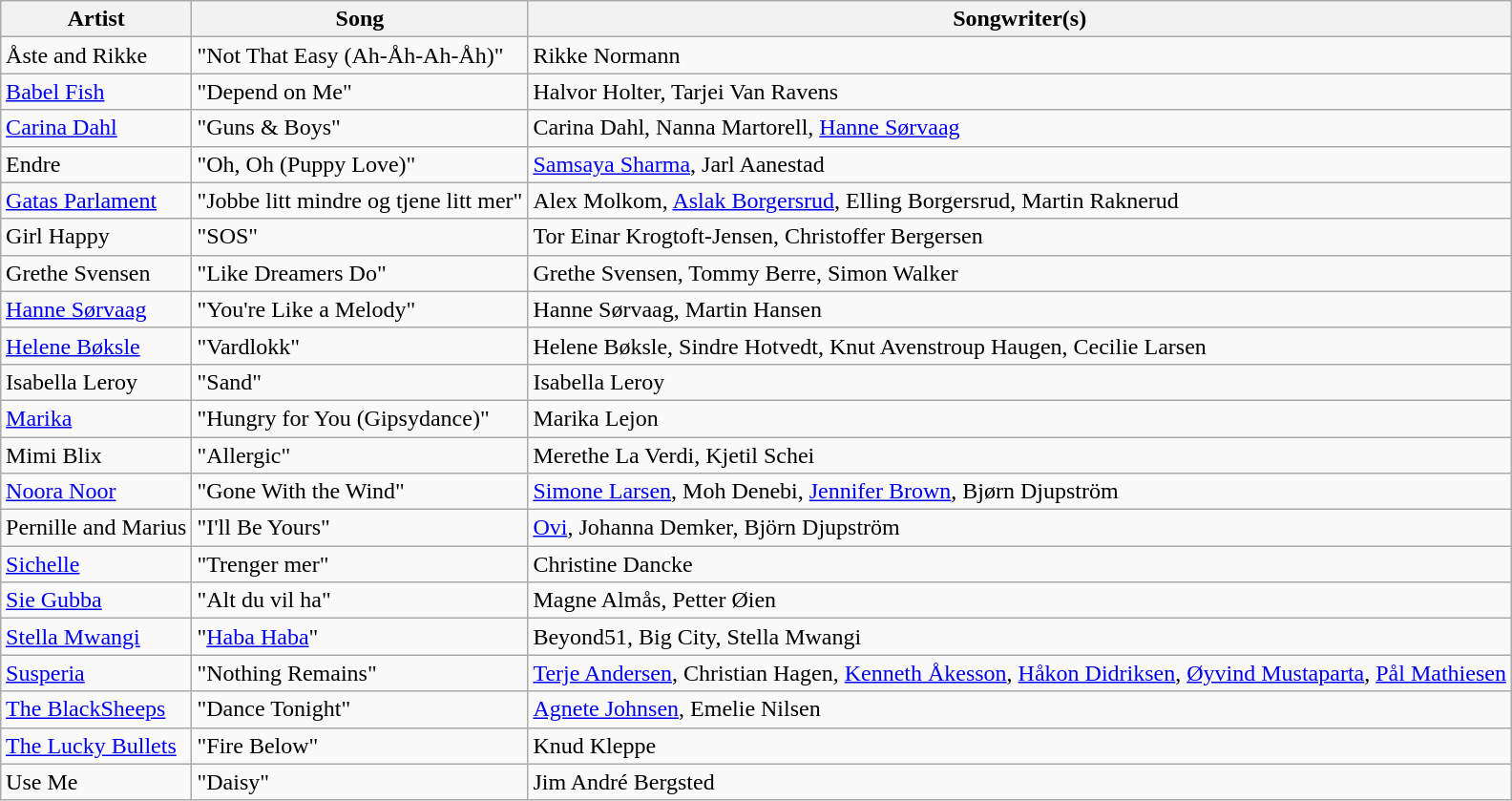<table class="sortable wikitable" style="margin: 1em auto 1em auto; text-align:left">
<tr>
<th>Artist</th>
<th>Song</th>
<th>Songwriter(s)</th>
</tr>
<tr>
<td>Åste and Rikke</td>
<td>"Not That Easy (Ah-Åh-Ah-Åh)"</td>
<td>Rikke Normann</td>
</tr>
<tr>
<td><a href='#'>Babel Fish</a></td>
<td>"Depend on Me"</td>
<td>Halvor Holter, Tarjei Van Ravens</td>
</tr>
<tr>
<td><a href='#'>Carina Dahl</a></td>
<td>"Guns & Boys"</td>
<td>Carina Dahl, Nanna Martorell, <a href='#'>Hanne Sørvaag</a></td>
</tr>
<tr>
<td>Endre</td>
<td>"Oh, Oh (Puppy Love)"</td>
<td><a href='#'>Samsaya Sharma</a>, Jarl Aanestad</td>
</tr>
<tr>
<td><a href='#'>Gatas Parlament</a></td>
<td>"Jobbe litt mindre og tjene litt mer"</td>
<td>Alex Molkom, <a href='#'>Aslak Borgersrud</a>, Elling Borgersrud, Martin Raknerud</td>
</tr>
<tr>
<td>Girl Happy</td>
<td>"SOS"</td>
<td>Tor Einar Krogtoft-Jensen, Christoffer Bergersen</td>
</tr>
<tr>
<td>Grethe Svensen</td>
<td>"Like Dreamers Do"</td>
<td>Grethe Svensen, Tommy Berre, Simon Walker</td>
</tr>
<tr>
<td><a href='#'>Hanne Sørvaag</a></td>
<td>"You're Like a Melody"</td>
<td>Hanne Sørvaag, Martin Hansen</td>
</tr>
<tr>
<td><a href='#'>Helene Bøksle</a></td>
<td>"Vardlokk"</td>
<td>Helene Bøksle, Sindre Hotvedt, Knut Avenstroup Haugen, Cecilie Larsen</td>
</tr>
<tr>
<td>Isabella Leroy</td>
<td>"Sand"</td>
<td>Isabella Leroy</td>
</tr>
<tr>
<td><a href='#'>Marika</a></td>
<td>"Hungry for You (Gipsydance)"</td>
<td>Marika Lejon</td>
</tr>
<tr>
<td>Mimi Blix</td>
<td>"Allergic"</td>
<td>Merethe La Verdi, Kjetil Schei</td>
</tr>
<tr>
<td><a href='#'>Noora Noor</a></td>
<td>"Gone With the Wind"</td>
<td><a href='#'>Simone Larsen</a>, Moh Denebi, <a href='#'>Jennifer Brown</a>, Bjørn Djupström</td>
</tr>
<tr>
<td>Pernille and Marius</td>
<td>"I'll Be Yours"</td>
<td><a href='#'>Ovi</a>, Johanna Demker, Björn Djupström</td>
</tr>
<tr>
<td><a href='#'>Sichelle</a></td>
<td>"Trenger mer"</td>
<td>Christine Dancke</td>
</tr>
<tr>
<td><a href='#'>Sie Gubba</a></td>
<td>"Alt du vil ha"</td>
<td>Magne Almås, Petter Øien</td>
</tr>
<tr>
<td><a href='#'>Stella Mwangi</a></td>
<td>"<a href='#'>Haba Haba</a>"</td>
<td>Beyond51, Big City, Stella Mwangi</td>
</tr>
<tr>
<td><a href='#'>Susperia</a></td>
<td>"Nothing Remains"</td>
<td><a href='#'>Terje Andersen</a>, Christian Hagen, <a href='#'>Kenneth Åkesson</a>, <a href='#'>Håkon Didriksen</a>, <a href='#'>Øyvind Mustaparta</a>, <a href='#'>Pål Mathiesen</a></td>
</tr>
<tr>
<td><a href='#'>The BlackSheeps</a></td>
<td>"Dance Tonight"</td>
<td><a href='#'>Agnete Johnsen</a>, Emelie Nilsen</td>
</tr>
<tr>
<td><a href='#'>The Lucky Bullets</a></td>
<td>"Fire Below"</td>
<td>Knud Kleppe</td>
</tr>
<tr>
<td>Use Me</td>
<td>"Daisy"</td>
<td>Jim André Bergsted</td>
</tr>
</table>
